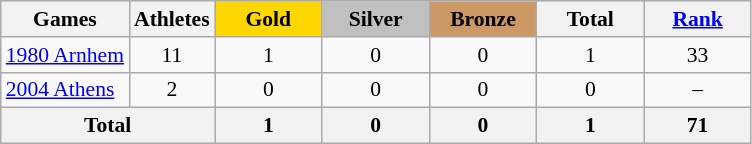<table class="wikitable" style="text-align:center; font-size:90%;">
<tr>
<th>Games</th>
<th>Athletes</th>
<td style="background:gold; width:4.5em; font-weight:bold;">Gold</td>
<td style="background:silver; width:4.5em; font-weight:bold;">Silver</td>
<td style="background:#cc9966; width:4.5em; font-weight:bold;">Bronze</td>
<th style="width:4.5em; font-weight:bold;">Total</th>
<th style="width:4.5em; font-weight:bold;"><a href='#'>Rank</a></th>
</tr>
<tr>
<td align=left><a href='#'>1980 Arnhem</a></td>
<td>11</td>
<td>1</td>
<td>0</td>
<td>0</td>
<td>1</td>
<td>33</td>
</tr>
<tr>
<td align=left><a href='#'>2004 Athens</a></td>
<td>2</td>
<td>0</td>
<td>0</td>
<td>0</td>
<td>0</td>
<td>–</td>
</tr>
<tr>
<th colspan=2>Total</th>
<th>1</th>
<th>0</th>
<th>0</th>
<th>1</th>
<th>71</th>
</tr>
</table>
